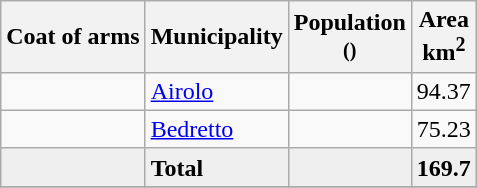<table class="wikitable">
<tr>
<th>Coat of arms</th>
<th>Municipality</th>
<th>Population<br><small>()</small></th>
<th>Area <br>km<sup>2</sup></th>
</tr>
<tr>
<td></td>
<td><a href='#'>Airolo</a></td>
<td align="center"></td>
<td align="center">94.37</td>
</tr>
<tr>
<td></td>
<td><a href='#'>Bedretto</a></td>
<td align="center"></td>
<td align="center">75.23</td>
</tr>
<tr>
<td bgcolor="#EFEFEF"></td>
<td bgcolor="#EFEFEF"><strong>Total</strong></td>
<td bgcolor="#EFEFEF" align="center"></td>
<td bgcolor="#EFEFEF" align="center"><strong>169.7</strong></td>
</tr>
<tr>
</tr>
</table>
